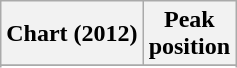<table class="wikitable plainrowheaders sortable">
<tr>
<th>Chart (2012)</th>
<th>Peak<br>position</th>
</tr>
<tr>
</tr>
<tr>
</tr>
<tr>
</tr>
<tr>
</tr>
<tr>
</tr>
</table>
